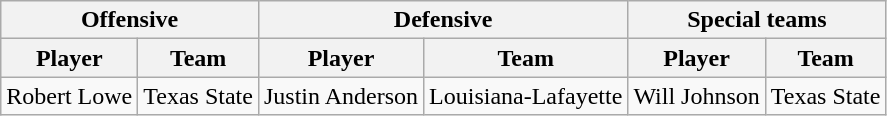<table class="wikitable">
<tr>
<th colspan="2">Offensive</th>
<th colspan="2">Defensive</th>
<th colspan="2">Special teams</th>
</tr>
<tr>
<th>Player</th>
<th>Team</th>
<th>Player</th>
<th>Team</th>
<th>Player</th>
<th>Team</th>
</tr>
<tr>
<td>Robert Lowe</td>
<td>Texas State</td>
<td>Justin Anderson</td>
<td>Louisiana-Lafayette</td>
<td>Will Johnson</td>
<td>Texas State</td>
</tr>
</table>
